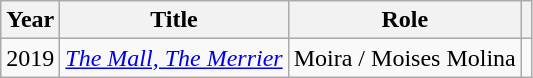<table class="wikitable sortable">
<tr>
<th>Year</th>
<th>Title</th>
<th>Role</th>
<th></th>
</tr>
<tr>
<td>2019</td>
<td><em><a href='#'>The Mall, The Merrier</a></em></td>
<td>Moira / Moises Molina</td>
<td></td>
</tr>
</table>
